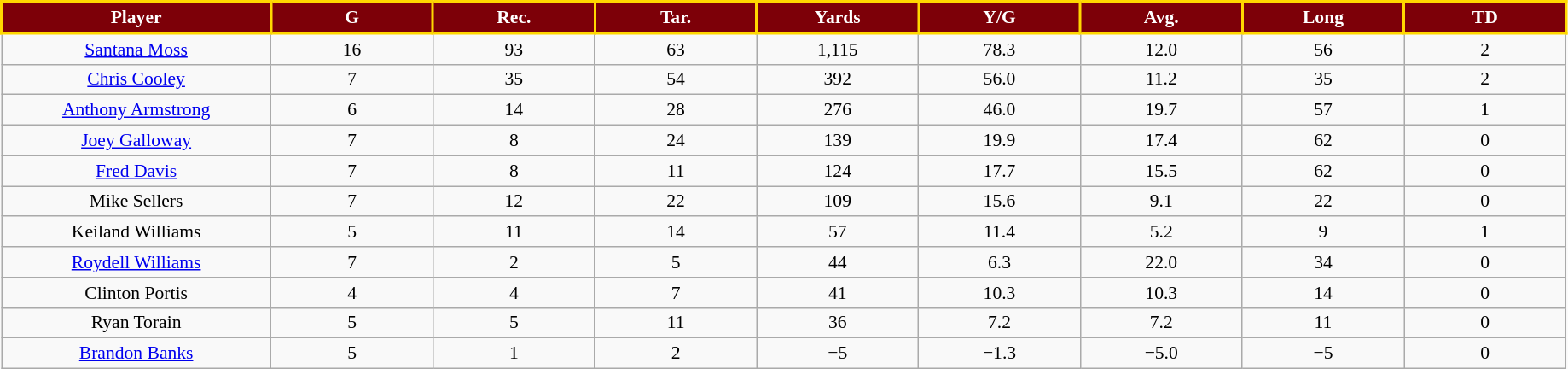<table class="wikitable sortable" style="font-size:90%">
<tr>
<th style="background:#7d0008; color:white; border:2px solid gold; width:10%;">Player</th>
<th style="background:#7d0008; color:white; border:2px solid gold; width:6%;">G</th>
<th style="background:#7d0008; color:white; border:2px solid gold; width:6%;">Rec.</th>
<th style="background:#7d0008; color:white; border:2px solid gold; width:6%;">Tar.</th>
<th style="background:#7d0008; color:white; border:2px solid gold; width:6%;">Yards</th>
<th style="background:#7d0008; color:white; border:2px solid gold; width:6%;">Y/G</th>
<th style="background:#7d0008; color:white; border:2px solid gold; width:6%;">Avg.</th>
<th style="background:#7d0008; color:white; border:2px solid gold; width:6%;">Long</th>
<th style="background:#7d0008; color:white; border:2px solid gold; width:6%;">TD</th>
</tr>
<tr style="text-align:center;">
<td><a href='#'>Santana Moss</a></td>
<td>16</td>
<td>93</td>
<td>63</td>
<td>1,115</td>
<td>78.3</td>
<td>12.0</td>
<td>56</td>
<td>2</td>
</tr>
<tr style="text-align:center;">
<td><a href='#'>Chris Cooley</a></td>
<td>7</td>
<td>35</td>
<td>54</td>
<td>392</td>
<td>56.0</td>
<td>11.2</td>
<td>35</td>
<td>2</td>
</tr>
<tr style="text-align:center;">
<td><a href='#'>Anthony Armstrong</a></td>
<td>6</td>
<td>14</td>
<td>28</td>
<td>276</td>
<td>46.0</td>
<td>19.7</td>
<td>57</td>
<td>1</td>
</tr>
<tr style="text-align:center;">
<td><a href='#'>Joey Galloway</a></td>
<td>7</td>
<td>8</td>
<td>24</td>
<td>139</td>
<td>19.9</td>
<td>17.4</td>
<td>62</td>
<td>0</td>
</tr>
<tr style="text-align:center;">
<td><a href='#'>Fred Davis</a></td>
<td>7</td>
<td>8</td>
<td>11</td>
<td>124</td>
<td>17.7</td>
<td>15.5</td>
<td>62</td>
<td>0</td>
</tr>
<tr style="text-align:center;">
<td>Mike Sellers</td>
<td>7</td>
<td>12</td>
<td>22</td>
<td>109</td>
<td>15.6</td>
<td>9.1</td>
<td>22</td>
<td>0</td>
</tr>
<tr style="text-align:center;">
<td>Keiland Williams</td>
<td>5</td>
<td>11</td>
<td>14</td>
<td>57</td>
<td>11.4</td>
<td>5.2</td>
<td>9</td>
<td>1</td>
</tr>
<tr style="text-align:center;">
<td><a href='#'>Roydell Williams</a></td>
<td>7</td>
<td>2</td>
<td>5</td>
<td>44</td>
<td>6.3</td>
<td>22.0</td>
<td>34</td>
<td>0</td>
</tr>
<tr style="text-align:center;">
<td>Clinton Portis</td>
<td>4</td>
<td>4</td>
<td>7</td>
<td>41</td>
<td>10.3</td>
<td>10.3</td>
<td>14</td>
<td>0</td>
</tr>
<tr style="text-align:center;">
<td>Ryan Torain</td>
<td>5</td>
<td>5</td>
<td>11</td>
<td>36</td>
<td>7.2</td>
<td>7.2</td>
<td>11</td>
<td>0</td>
</tr>
<tr style="text-align:center;">
<td><a href='#'>Brandon Banks</a></td>
<td>5</td>
<td>1</td>
<td>2</td>
<td>−5</td>
<td>−1.3</td>
<td>−5.0</td>
<td>−5</td>
<td>0</td>
</tr>
</table>
